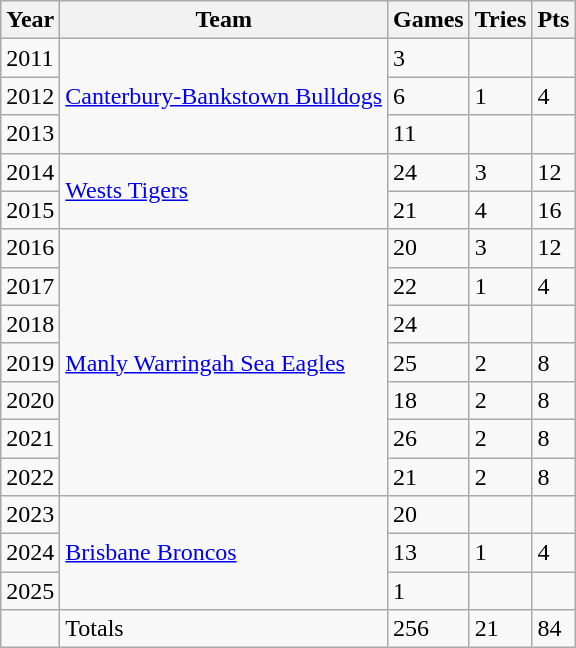<table class="wikitable">
<tr>
<th>Year</th>
<th>Team</th>
<th>Games</th>
<th>Tries</th>
<th>Pts</th>
</tr>
<tr>
<td>2011</td>
<td rowspan="3"> <a href='#'>Canterbury-Bankstown Bulldogs</a></td>
<td>3</td>
<td></td>
<td></td>
</tr>
<tr>
<td>2012</td>
<td>6</td>
<td>1</td>
<td>4</td>
</tr>
<tr>
<td>2013</td>
<td>11</td>
<td></td>
<td></td>
</tr>
<tr>
<td>2014</td>
<td rowspan="2"> <a href='#'>Wests Tigers</a></td>
<td>24</td>
<td>3</td>
<td>12</td>
</tr>
<tr>
<td>2015</td>
<td>21</td>
<td>4</td>
<td>16</td>
</tr>
<tr>
<td>2016</td>
<td rowspan="7"> <a href='#'>Manly Warringah Sea Eagles</a></td>
<td>20</td>
<td>3</td>
<td>12</td>
</tr>
<tr>
<td>2017</td>
<td>22</td>
<td>1</td>
<td>4</td>
</tr>
<tr>
<td>2018</td>
<td>24</td>
<td></td>
<td></td>
</tr>
<tr>
<td>2019</td>
<td>25</td>
<td>2</td>
<td>8</td>
</tr>
<tr>
<td>2020</td>
<td>18</td>
<td>2</td>
<td>8</td>
</tr>
<tr>
<td>2021</td>
<td>26</td>
<td>2</td>
<td>8</td>
</tr>
<tr>
<td>2022</td>
<td>21</td>
<td>2</td>
<td>8</td>
</tr>
<tr>
<td>2023</td>
<td rowspan="3"> <a href='#'>Brisbane Broncos</a></td>
<td>20</td>
<td></td>
<td></td>
</tr>
<tr>
<td>2024</td>
<td>13</td>
<td>1</td>
<td>4</td>
</tr>
<tr>
<td>2025</td>
<td>1</td>
<td></td>
<td></td>
</tr>
<tr>
<td></td>
<td>Totals</td>
<td>256</td>
<td>21</td>
<td>84</td>
</tr>
</table>
